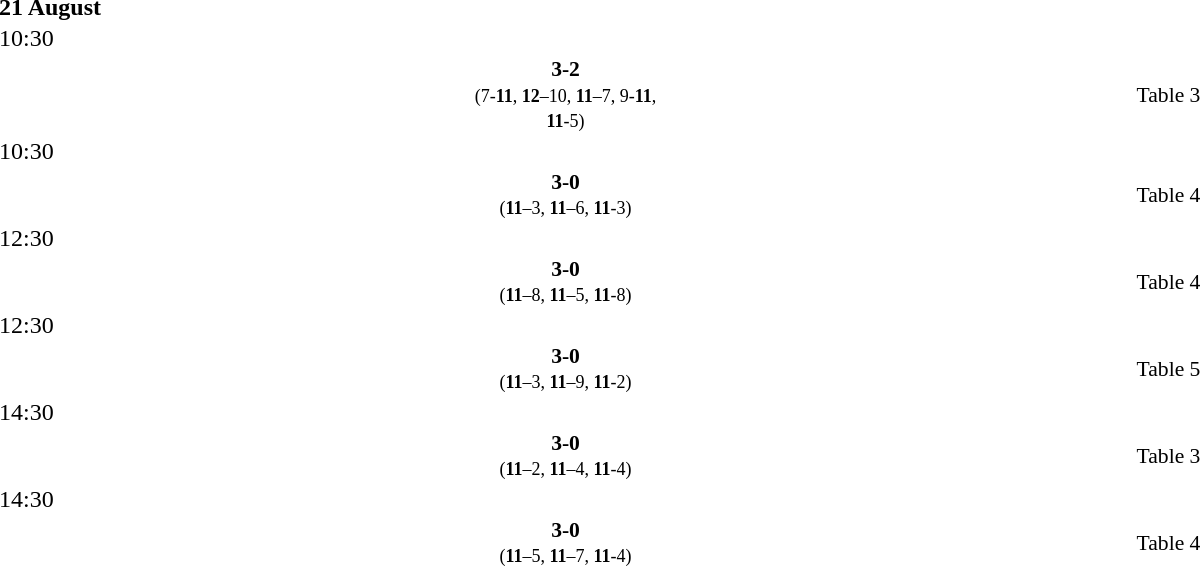<table style="width:100%;" cellspacing="1">
<tr>
<th width=25%></th>
<th width=10%></th>
<th width=25%></th>
</tr>
<tr>
<td><strong>21 August</strong></td>
</tr>
<tr>
<td>10:30</td>
</tr>
<tr style=font-size:90%>
<td align=right><strong></strong></td>
<td align=center><strong> 3-2 </strong><br><small>(7-<strong>11</strong>, <strong>12</strong>–10, <strong>11</strong>–7, 9-<strong>11</strong>, <strong>11</strong>-5)</small></td>
<td></td>
<td>Table 3</td>
</tr>
<tr>
<td>10:30</td>
</tr>
<tr style=font-size:90%>
<td align=right><strong></strong></td>
<td align=center><strong> 3-0 </strong><br><small>(<strong>11</strong>–3, <strong>11</strong>–6, <strong>11</strong>-3)</small></td>
<td></td>
<td>Table 4</td>
</tr>
<tr>
<td>12:30</td>
</tr>
<tr style=font-size:90%>
<td align=right><strong></strong></td>
<td align=center><strong> 3-0 </strong><br><small>(<strong>11</strong>–8, <strong>11</strong>–5, <strong>11</strong>-8)</small></td>
<td></td>
<td>Table 4</td>
</tr>
<tr>
<td>12:30</td>
</tr>
<tr style=font-size:90%>
<td align=right><strong></strong></td>
<td align=center><strong> 3-0 </strong><br><small>(<strong>11</strong>–3, <strong>11</strong>–9, <strong>11</strong>-2)</small></td>
<td></td>
<td>Table 5</td>
</tr>
<tr>
<td>14:30</td>
</tr>
<tr style=font-size:90%>
<td align=right><strong></strong></td>
<td align=center><strong> 3-0 </strong><br><small>(<strong>11</strong>–2, <strong>11</strong>–4, <strong>11</strong>-4)</small></td>
<td></td>
<td>Table 3</td>
</tr>
<tr>
<td>14:30</td>
</tr>
<tr style=font-size:90%>
<td align=right><strong></strong></td>
<td align=center><strong> 3-0 </strong><br><small>(<strong>11</strong>–5, <strong>11</strong>–7, <strong>11</strong>-4)</small></td>
<td></td>
<td>Table 4</td>
</tr>
</table>
